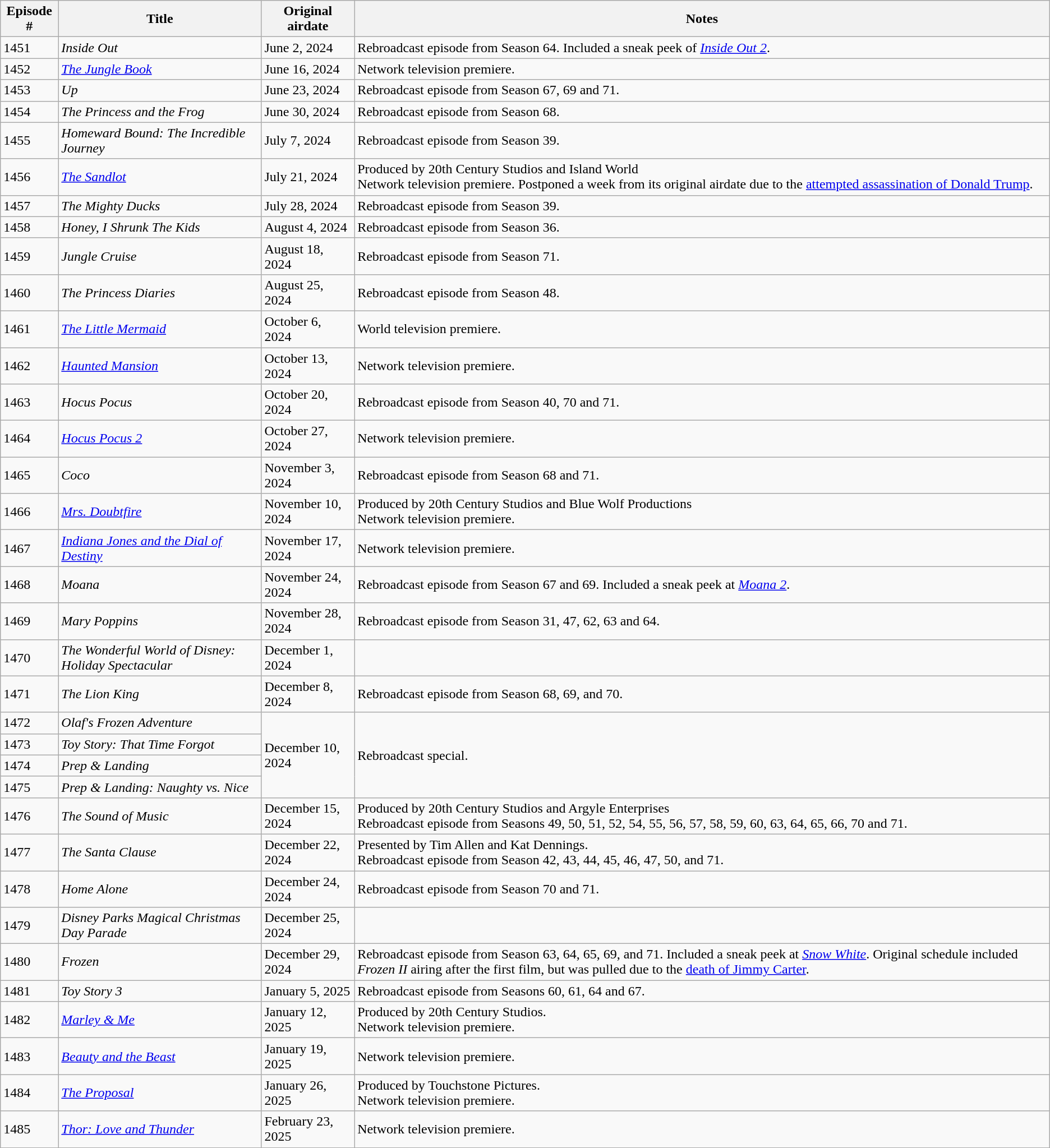<table class="wikitable sortable">
<tr>
<th>Episode #</th>
<th>Title</th>
<th>Original airdate</th>
<th>Notes</th>
</tr>
<tr>
<td>1451</td>
<td><em>Inside Out</em></td>
<td>June 2, 2024</td>
<td>Rebroadcast episode from Season 64.  Included a sneak peek of <em><a href='#'>Inside Out 2</a></em>.</td>
</tr>
<tr>
<td>1452</td>
<td><em><a href='#'>The Jungle Book</a></em></td>
<td>June 16, 2024</td>
<td>Network television premiere.</td>
</tr>
<tr>
<td>1453</td>
<td><em>Up</em></td>
<td>June 23, 2024</td>
<td>Rebroadcast episode from Season 67, 69 and 71.</td>
</tr>
<tr>
<td>1454</td>
<td><em>The Princess and the Frog</em></td>
<td>June 30, 2024</td>
<td>Rebroadcast episode from Season 68.</td>
</tr>
<tr>
<td>1455</td>
<td><em>Homeward Bound: The Incredible Journey</em></td>
<td>July 7, 2024</td>
<td>Rebroadcast episode from Season 39.</td>
</tr>
<tr>
<td>1456</td>
<td><em><a href='#'>The Sandlot</a></em></td>
<td>July 21, 2024</td>
<td>Produced by 20th Century Studios and Island World<br>Network television premiere. Postponed a week from its original airdate due to the <a href='#'>attempted assassination of Donald Trump</a>.</td>
</tr>
<tr>
<td>1457</td>
<td><em>The Mighty Ducks</em></td>
<td>July 28, 2024</td>
<td>Rebroadcast episode from Season 39.</td>
</tr>
<tr>
<td>1458</td>
<td><em>Honey, I Shrunk The Kids</em></td>
<td>August 4, 2024</td>
<td>Rebroadcast episode from Season 36.</td>
</tr>
<tr>
<td>1459</td>
<td><em>Jungle Cruise</em></td>
<td>August 18, 2024</td>
<td>Rebroadcast episode from Season 71.</td>
</tr>
<tr>
<td>1460</td>
<td><em>The Princess Diaries</em></td>
<td>August 25, 2024</td>
<td>Rebroadcast episode from Season 48.</td>
</tr>
<tr>
<td>1461</td>
<td><em><a href='#'> The Little Mermaid</a></em></td>
<td>October 6, 2024</td>
<td>World television premiere.</td>
</tr>
<tr>
<td>1462</td>
<td><em><a href='#'> Haunted Mansion</a></em></td>
<td>October 13, 2024</td>
<td>Network television premiere.</td>
</tr>
<tr>
<td>1463</td>
<td><em>Hocus Pocus</em></td>
<td>October 20, 2024</td>
<td>Rebroadcast episode from Season 40, 70 and 71.</td>
</tr>
<tr>
<td>1464</td>
<td><em><a href='#'>Hocus Pocus 2</a></em></td>
<td>October 27, 2024</td>
<td>Network television premiere.</td>
</tr>
<tr>
<td>1465</td>
<td><em>Coco</em></td>
<td>November 3, 2024</td>
<td>Rebroadcast episode from Season 68 and 71.</td>
</tr>
<tr>
<td>1466</td>
<td><em><a href='#'>Mrs. Doubtfire</a></em></td>
<td>November 10, 2024</td>
<td>Produced by 20th Century Studios and Blue Wolf Productions<br>Network television premiere.</td>
</tr>
<tr>
<td>1467</td>
<td><em><a href='#'>Indiana Jones and the Dial of Destiny</a></em></td>
<td>November 17, 2024</td>
<td>Network television premiere.</td>
</tr>
<tr>
<td>1468</td>
<td><em>Moana</em></td>
<td>November 24, 2024</td>
<td>Rebroadcast episode from Season 67 and 69. Included a sneak peek at <em><a href='#'>Moana 2</a></em>.</td>
</tr>
<tr>
<td>1469</td>
<td><em>Mary Poppins</em></td>
<td>November 28, 2024</td>
<td>Rebroadcast episode from Season 31, 47, 62, 63 and 64.</td>
</tr>
<tr>
<td>1470</td>
<td><em>The Wonderful World of Disney: Holiday Spectacular</em></td>
<td>December 1, 2024</td>
<td></td>
</tr>
<tr>
<td>1471</td>
<td><em>The Lion King</em></td>
<td>December 8, 2024</td>
<td>Rebroadcast episode from Season 68, 69, and 70.</td>
</tr>
<tr>
<td>1472</td>
<td><em>Olaf's Frozen Adventure</em></td>
<td rowspan="4">December 10, 2024</td>
<td rowspan="4">Rebroadcast special.</td>
</tr>
<tr>
<td>1473</td>
<td><em>Toy Story: That Time Forgot</em></td>
</tr>
<tr>
<td>1474</td>
<td><em>Prep & Landing</em></td>
</tr>
<tr>
<td>1475</td>
<td><em>Prep & Landing: Naughty vs. Nice</em></td>
</tr>
<tr>
<td>1476</td>
<td><em>The Sound of Music</em></td>
<td>December 15, 2024</td>
<td>Produced by 20th Century Studios and Argyle Enterprises<br>Rebroadcast episode from Seasons 49, 50, 51, 52, 54, 55, 56, 57, 58, 59, 60, 63, 64, 65, 66, 70 and 71.</td>
</tr>
<tr>
<td>1477</td>
<td><em>The Santa Clause</em></td>
<td>December 22, 2024</td>
<td>Presented by Tim Allen and Kat Dennings.<br>Rebroadcast episode from Season 42, 43, 44, 45, 46, 47, 50, and 71.</td>
</tr>
<tr>
<td>1478</td>
<td><em>Home Alone</em></td>
<td>December 24, 2024</td>
<td>Rebroadcast episode from Season 70 and 71.</td>
</tr>
<tr>
<td>1479</td>
<td><em>Disney Parks Magical Christmas Day Parade</em></td>
<td>December 25, 2024</td>
<td></td>
</tr>
<tr>
<td>1480</td>
<td><em>Frozen</em></td>
<td>December 29, 2024</td>
<td>Rebroadcast episode from Season 63, 64, 65, 69, and 71. Included a sneak peek at <em><a href='#'>Snow White</a></em>. Original schedule included <em>Frozen II</em> airing after the first film, but was pulled due to the <a href='#'>death of Jimmy Carter</a>.</td>
</tr>
<tr>
<td>1481</td>
<td><em>Toy Story 3</em></td>
<td>January 5, 2025</td>
<td>Rebroadcast episode from Seasons 60, 61, 64 and 67.</td>
</tr>
<tr>
<td>1482</td>
<td><em><a href='#'>Marley & Me</a></em></td>
<td>January 12, 2025</td>
<td>Produced by 20th Century Studios.<br>Network television premiere.</td>
</tr>
<tr>
<td>1483</td>
<td><em><a href='#'>Beauty and the Beast</a></em></td>
<td>January 19, 2025</td>
<td>Network television premiere.</td>
</tr>
<tr>
<td>1484</td>
<td><em><a href='#'>The Proposal</a></em></td>
<td>January 26, 2025</td>
<td>Produced by Touchstone Pictures.<br>Network television premiere.</td>
</tr>
<tr>
<td>1485</td>
<td><em><a href='#'>Thor: Love and Thunder</a></em></td>
<td>February 23, 2025</td>
<td>Network television premiere.</td>
</tr>
</table>
